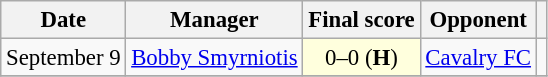<table class="wikitable sortable" style="text-align:center; font-size:95%;">
<tr>
<th>Date</th>
<th>Manager</th>
<th>Final score</th>
<th>Opponent</th>
<th class="unsortable"></th>
</tr>
<tr>
<td style="text-align:left;" data-sort-value="1">September 9</td>
<td style="text-align:left;" data-sort-value="Smyrniotis"> <a href='#'>Bobby Smyrniotis</a></td>
<td style="background:#ffd;">0–0 (<strong>H</strong>)</td>
<td style="text-align:left;"><a href='#'>Cavalry FC</a></td>
<td></td>
</tr>
<tr>
</tr>
</table>
